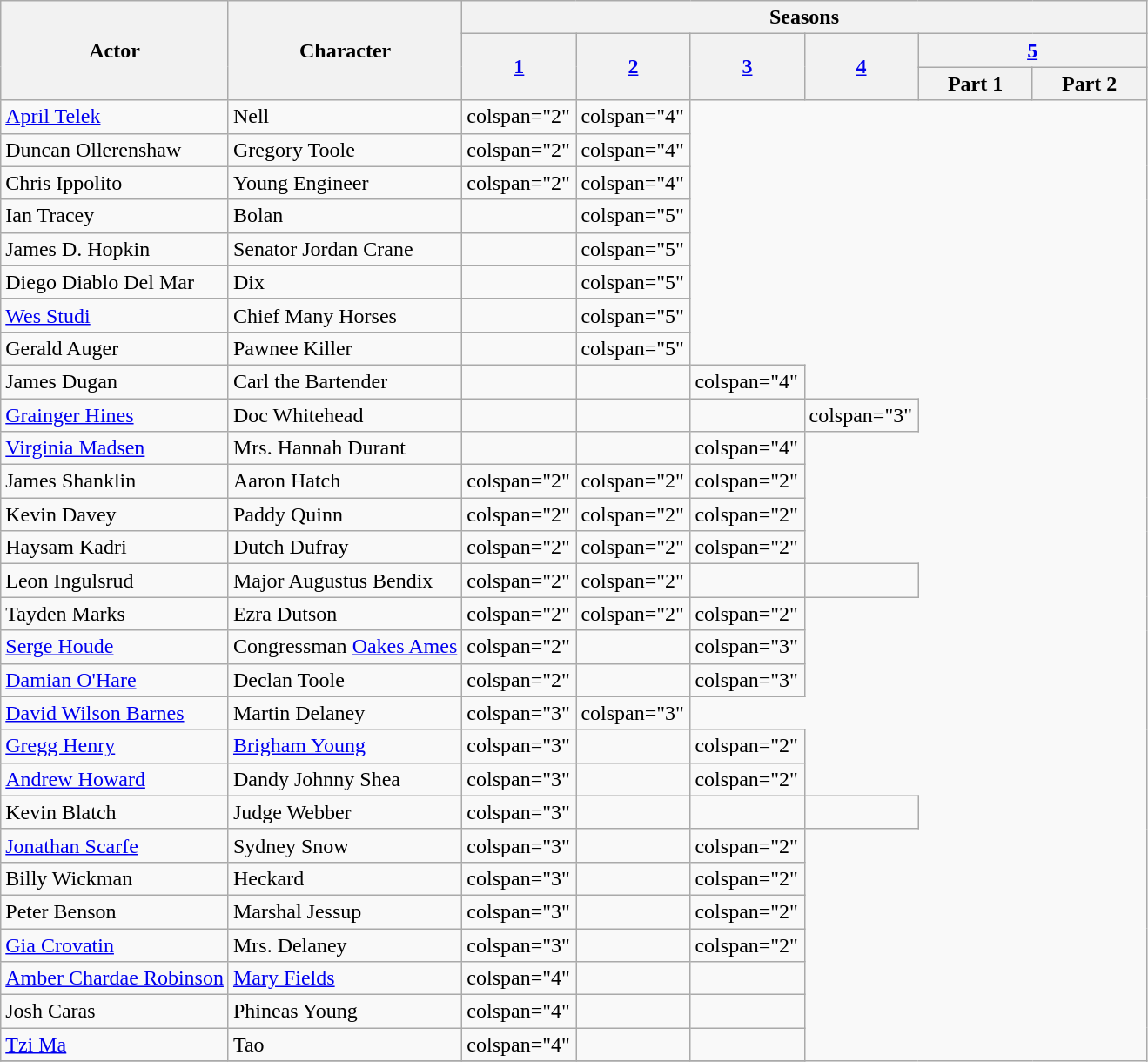<table class="wikitable">
<tr>
<th rowspan="3">Actor</th>
<th rowspan="3">Character</th>
<th colspan="6">Seasons</th>
</tr>
<tr>
<th rowspan="2" style="width:80px;"><a href='#'>1</a></th>
<th rowspan="2" style="width:80px;"><a href='#'>2</a></th>
<th rowspan="2" style="width:80px;"><a href='#'>3</a></th>
<th rowspan="2" style="width:80px;"><a href='#'>4</a></th>
<th colspan="2" style="width:160px;"><a href='#'>5</a></th>
</tr>
<tr>
<th style="width:80px;">Part 1</th>
<th style="width:80px;">Part 2</th>
</tr>
<tr>
<td><a href='#'>April Telek</a></td>
<td>Nell</td>
<td>colspan="2" </td>
<td>colspan="4" </td>
</tr>
<tr>
<td>Duncan Ollerenshaw</td>
<td>Gregory Toole</td>
<td>colspan="2" </td>
<td>colspan="4" </td>
</tr>
<tr>
<td>Chris Ippolito</td>
<td>Young Engineer</td>
<td>colspan="2" </td>
<td>colspan="4" </td>
</tr>
<tr>
<td>Ian Tracey</td>
<td>Bolan</td>
<td></td>
<td>colspan="5" </td>
</tr>
<tr>
<td>James D. Hopkin</td>
<td>Senator Jordan Crane</td>
<td></td>
<td>colspan="5" </td>
</tr>
<tr>
<td>Diego Diablo Del Mar</td>
<td>Dix</td>
<td></td>
<td>colspan="5" </td>
</tr>
<tr>
<td><a href='#'>Wes Studi</a></td>
<td>Chief Many Horses</td>
<td></td>
<td>colspan="5" </td>
</tr>
<tr>
<td>Gerald Auger</td>
<td>Pawnee Killer</td>
<td></td>
<td>colspan="5" </td>
</tr>
<tr>
<td>James Dugan</td>
<td>Carl the Bartender</td>
<td></td>
<td></td>
<td>colspan="4" </td>
</tr>
<tr>
<td><a href='#'>Grainger Hines</a></td>
<td>Doc Whitehead</td>
<td></td>
<td></td>
<td></td>
<td>colspan="3" </td>
</tr>
<tr>
<td><a href='#'>Virginia Madsen</a></td>
<td>Mrs. Hannah Durant</td>
<td></td>
<td></td>
<td>colspan="4" </td>
</tr>
<tr>
<td>James Shanklin</td>
<td>Aaron Hatch</td>
<td>colspan="2" </td>
<td>colspan="2" </td>
<td>colspan="2" </td>
</tr>
<tr>
<td>Kevin Davey</td>
<td>Paddy Quinn</td>
<td>colspan="2" </td>
<td>colspan="2" </td>
<td>colspan="2" </td>
</tr>
<tr>
<td>Haysam Kadri</td>
<td>Dutch Dufray</td>
<td>colspan="2" </td>
<td>colspan="2" </td>
<td>colspan="2" </td>
</tr>
<tr>
<td>Leon Ingulsrud</td>
<td>Major Augustus Bendix</td>
<td>colspan="2" </td>
<td>colspan="2" </td>
<td></td>
<td></td>
</tr>
<tr>
<td>Tayden Marks</td>
<td>Ezra Dutson</td>
<td>colspan="2" </td>
<td>colspan="2" </td>
<td>colspan="2" </td>
</tr>
<tr>
<td><a href='#'>Serge Houde</a></td>
<td>Congressman <a href='#'>Oakes Ames</a></td>
<td>colspan="2" </td>
<td></td>
<td>colspan="3" </td>
</tr>
<tr>
<td><a href='#'>Damian O'Hare</a></td>
<td>Declan Toole</td>
<td>colspan="2" </td>
<td></td>
<td>colspan="3" </td>
</tr>
<tr>
<td><a href='#'>David Wilson Barnes</a></td>
<td>Martin Delaney</td>
<td>colspan="3" </td>
<td>colspan="3" </td>
</tr>
<tr>
<td><a href='#'>Gregg Henry</a></td>
<td><a href='#'>Brigham Young</a></td>
<td>colspan="3" </td>
<td></td>
<td>colspan="2" </td>
</tr>
<tr>
<td><a href='#'>Andrew Howard</a></td>
<td>Dandy Johnny Shea</td>
<td>colspan="3" </td>
<td></td>
<td>colspan="2" </td>
</tr>
<tr>
<td>Kevin Blatch</td>
<td>Judge Webber</td>
<td>colspan="3" </td>
<td></td>
<td></td>
<td></td>
</tr>
<tr>
<td><a href='#'>Jonathan Scarfe</a></td>
<td>Sydney Snow</td>
<td>colspan="3" </td>
<td></td>
<td>colspan="2" </td>
</tr>
<tr>
<td>Billy Wickman</td>
<td>Heckard</td>
<td>colspan="3" </td>
<td></td>
<td>colspan="2" </td>
</tr>
<tr>
<td>Peter Benson</td>
<td>Marshal Jessup</td>
<td>colspan="3" </td>
<td></td>
<td>colspan="2" </td>
</tr>
<tr>
<td><a href='#'>Gia Crovatin</a></td>
<td>Mrs. Delaney</td>
<td>colspan="3" </td>
<td></td>
<td>colspan="2" </td>
</tr>
<tr>
<td><a href='#'>Amber Chardae Robinson</a></td>
<td><a href='#'>Mary Fields</a></td>
<td>colspan="4" </td>
<td></td>
<td></td>
</tr>
<tr>
<td>Josh Caras</td>
<td>Phineas Young</td>
<td>colspan="4" </td>
<td></td>
<td></td>
</tr>
<tr>
<td><a href='#'>Tzi Ma</a></td>
<td>Tao</td>
<td>colspan="4" </td>
<td></td>
<td></td>
</tr>
<tr>
</tr>
</table>
